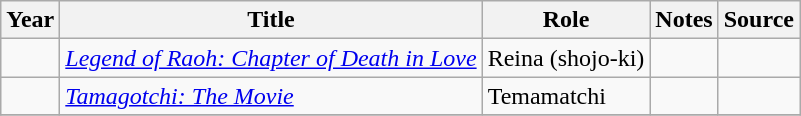<table class="wikitable sortable plainrowheaders">
<tr>
<th>Year</th>
<th>Title</th>
<th>Role</th>
<th class="unsortable">Notes</th>
<th class="unsortable">Source</th>
</tr>
<tr>
<td></td>
<td><em><a href='#'>Legend of Raoh: Chapter of Death in Love</a></em></td>
<td>Reina (shojo-ki)</td>
<td></td>
<td></td>
</tr>
<tr>
<td></td>
<td><em><a href='#'>Tamagotchi: The Movie</a></em></td>
<td>Temamatchi</td>
<td></td>
<td></td>
</tr>
<tr>
</tr>
</table>
